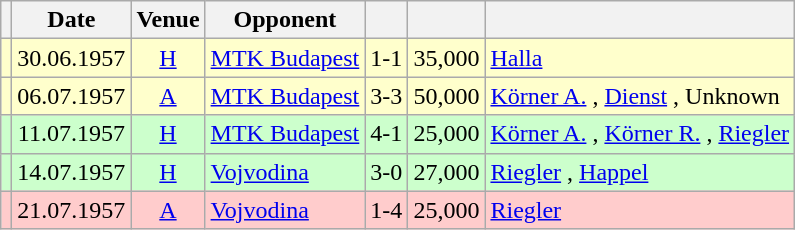<table class="wikitable" Style="text-align: center">
<tr>
<th></th>
<th>Date</th>
<th>Venue</th>
<th>Opponent</th>
<th></th>
<th></th>
<th></th>
</tr>
<tr style="background:#ffc">
<td></td>
<td>30.06.1957</td>
<td><a href='#'>H</a></td>
<td align="left"><a href='#'>MTK Budapest</a> </td>
<td>1-1</td>
<td align="right">35,000</td>
<td align="left"><a href='#'>Halla</a> </td>
</tr>
<tr style="background:#ffc">
<td></td>
<td>06.07.1957</td>
<td><a href='#'>A</a></td>
<td align="left"><a href='#'>MTK Budapest</a> </td>
<td>3-3</td>
<td align="right">50,000</td>
<td align="left"><a href='#'>Körner A.</a> , <a href='#'>Dienst</a> , Unknown </td>
</tr>
<tr style="background:#cfc">
<td></td>
<td>11.07.1957</td>
<td><a href='#'>H</a></td>
<td align="left"><a href='#'>MTK Budapest</a> </td>
<td>4-1</td>
<td align="right">25,000</td>
<td align="left"><a href='#'>Körner A.</a> , <a href='#'>Körner R.</a> , <a href='#'>Riegler</a>  </td>
</tr>
<tr style="background:#cfc">
<td></td>
<td>14.07.1957</td>
<td><a href='#'>H</a></td>
<td align="left"><a href='#'>Vojvodina</a> </td>
<td>3-0</td>
<td align="right">27,000</td>
<td align="left"><a href='#'>Riegler</a>  , <a href='#'>Happel</a> </td>
</tr>
<tr style="background:#fcc">
<td></td>
<td>21.07.1957</td>
<td><a href='#'>A</a></td>
<td align="left"><a href='#'>Vojvodina</a> </td>
<td>1-4</td>
<td align="right">25,000</td>
<td align="left"><a href='#'>Riegler</a> </td>
</tr>
</table>
